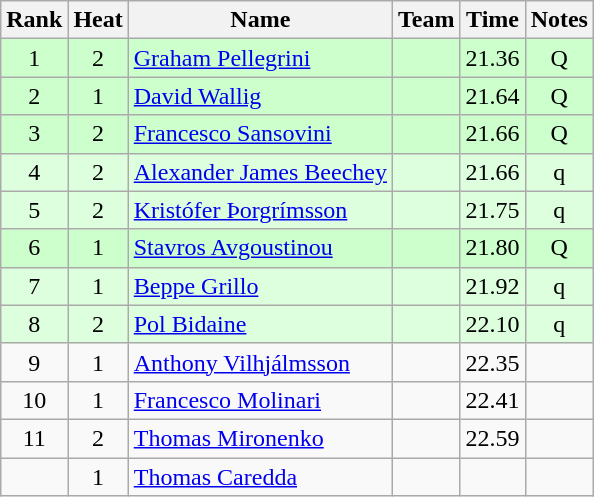<table class="wikitable sortable" style="text-align:center">
<tr>
<th>Rank</th>
<th>Heat</th>
<th>Name</th>
<th>Team</th>
<th>Time</th>
<th>Notes</th>
</tr>
<tr bgcolor=ccffcc>
<td>1</td>
<td>2</td>
<td align="left"><a href='#'>Graham Pellegrini</a></td>
<td align=left></td>
<td>21.36</td>
<td>Q</td>
</tr>
<tr bgcolor=ccffcc>
<td>2</td>
<td>1</td>
<td align="left"><a href='#'>David Wallig</a></td>
<td align=left></td>
<td>21.64</td>
<td>Q</td>
</tr>
<tr bgcolor=ccffcc>
<td>3</td>
<td>2</td>
<td align="left"><a href='#'>Francesco Sansovini</a></td>
<td align=left></td>
<td>21.66</td>
<td>Q</td>
</tr>
<tr bgcolor=ddffdd>
<td>4</td>
<td>2</td>
<td align="left"><a href='#'>Alexander James Beechey</a></td>
<td align=left></td>
<td>21.66</td>
<td>q</td>
</tr>
<tr bgcolor=ddffdd>
<td>5</td>
<td>2</td>
<td align="left"><a href='#'>Kristófer Þorgrímsson</a></td>
<td align=left></td>
<td>21.75</td>
<td>q</td>
</tr>
<tr bgcolor=ccffcc>
<td>6</td>
<td>1</td>
<td align="left"><a href='#'>Stavros Avgoustinou</a></td>
<td align=left></td>
<td>21.80</td>
<td>Q</td>
</tr>
<tr bgcolor=ddffdd>
<td>7</td>
<td>1</td>
<td align="left"><a href='#'>Beppe Grillo</a></td>
<td align=left></td>
<td>21.92</td>
<td>q</td>
</tr>
<tr bgcolor=ddffdd>
<td>8</td>
<td>2</td>
<td align="left"><a href='#'>Pol Bidaine</a></td>
<td align=left></td>
<td>22.10</td>
<td>q</td>
</tr>
<tr>
<td>9</td>
<td>1</td>
<td align="left"><a href='#'>Anthony Vilhjálmsson</a></td>
<td align=left></td>
<td>22.35</td>
<td></td>
</tr>
<tr>
<td>10</td>
<td>1</td>
<td align="left"><a href='#'>Francesco Molinari</a></td>
<td align=left></td>
<td>22.41</td>
<td></td>
</tr>
<tr>
<td>11</td>
<td>2</td>
<td align="left"><a href='#'>Thomas Mironenko</a></td>
<td align=left></td>
<td>22.59</td>
<td></td>
</tr>
<tr>
<td></td>
<td>1</td>
<td align="left"><a href='#'>Thomas Caredda</a></td>
<td align=left></td>
<td></td>
<td></td>
</tr>
</table>
